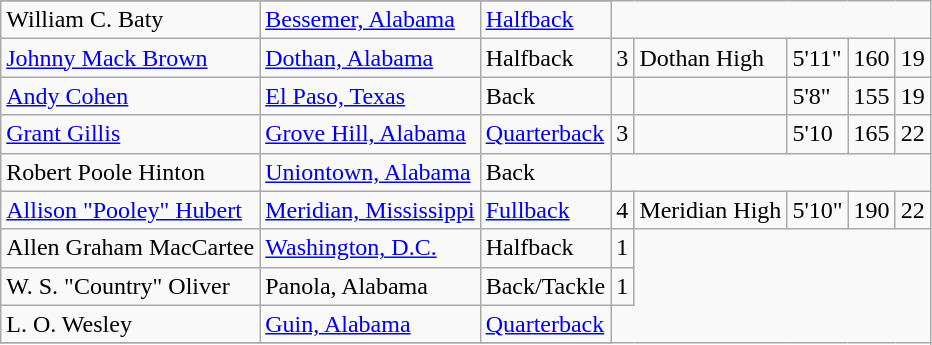<table class="wikitable">
<tr>
</tr>
<tr>
<td>William C. Baty</td>
<td><a href='#'>Bessemer, Alabama</a></td>
<td><a href='#'>Halfback</a></td>
</tr>
<tr>
<td><a href='#'>Johnny Mack Brown</a></td>
<td><a href='#'>Dothan, Alabama</a></td>
<td>Halfback</td>
<td>3</td>
<td>Dothan High</td>
<td>5'11"</td>
<td>160</td>
<td>19</td>
</tr>
<tr>
<td><a href='#'>Andy Cohen</a></td>
<td><a href='#'>El Paso, Texas</a></td>
<td>Back</td>
<td></td>
<td></td>
<td>5'8"</td>
<td>155</td>
<td>19</td>
</tr>
<tr>
<td><a href='#'>Grant Gillis</a></td>
<td><a href='#'>Grove Hill, Alabama</a></td>
<td><a href='#'>Quarterback</a></td>
<td>3</td>
<td></td>
<td>5'10</td>
<td>165</td>
<td>22</td>
</tr>
<tr>
<td>Robert Poole Hinton</td>
<td><a href='#'>Uniontown, Alabama</a></td>
<td>Back</td>
</tr>
<tr>
<td><a href='#'>Allison "Pooley" Hubert</a></td>
<td><a href='#'>Meridian, Mississippi</a></td>
<td><a href='#'>Fullback</a></td>
<td>4</td>
<td>Meridian High</td>
<td>5'10"</td>
<td>190</td>
<td>22</td>
</tr>
<tr>
<td>Allen Graham MacCartee</td>
<td><a href='#'>Washington, D.C.</a></td>
<td>Halfback</td>
<td>1</td>
</tr>
<tr>
<td>W. S. "Country" Oliver</td>
<td>Panola, Alabama</td>
<td>Back/Tackle</td>
<td>1</td>
</tr>
<tr>
<td>L. O. Wesley</td>
<td><a href='#'>Guin, Alabama</a></td>
<td><a href='#'>Quarterback</a></td>
</tr>
<tr>
</tr>
</table>
